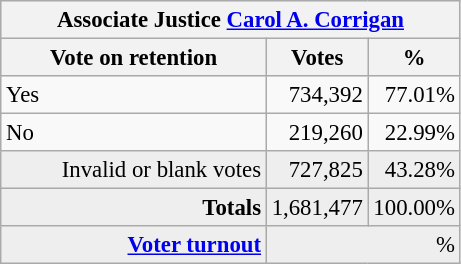<table class="wikitable" style="font-size: 95%;">
<tr style="background-color:#E9E9E9">
<th colspan=7>Associate Justice <a href='#'>Carol A. Corrigan</a></th>
</tr>
<tr style="background-color:#E9E9E9">
<th style="width: 170px">Vote on retention</th>
<th style="width: 50px">Votes</th>
<th style="width: 40px">%</th>
</tr>
<tr>
<td>Yes</td>
<td align="right">734,392</td>
<td align="right">77.01%</td>
</tr>
<tr>
<td>No</td>
<td align="right">219,260</td>
<td align="right">22.99%</td>
</tr>
<tr style="background-color:#EEEEEE">
<td align="right">Invalid or blank votes</td>
<td align="right">727,825</td>
<td align="right">43.28%</td>
</tr>
<tr style="background-color:#EEEEEE">
<td colspan="1" align="right"><strong>Totals</strong></td>
<td align="right">1,681,477</td>
<td align="right">100.00%</td>
</tr>
<tr style="background-color:#EEEEEE">
<td align="right"><strong><a href='#'>Voter turnout</a></strong></td>
<td colspan="2" align="right">%</td>
</tr>
</table>
